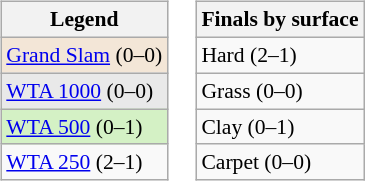<table>
<tr valign=top>
<td><br><table class=wikitable style=font-size:90%>
<tr>
<th>Legend</th>
</tr>
<tr>
<td bgcolor=f3e6d7><a href='#'>Grand Slam</a> (0–0)</td>
</tr>
<tr>
<td bgcolor=e9e9e9><a href='#'>WTA 1000</a> (0–0)</td>
</tr>
<tr>
<td bgcolor=d4f1c5><a href='#'>WTA 500</a> (0–1)</td>
</tr>
<tr>
<td><a href='#'>WTA 250</a> (2–1)</td>
</tr>
</table>
</td>
<td><br><table class=wikitable style=font-size:90%>
<tr>
<th>Finals by surface</th>
</tr>
<tr>
<td>Hard (2–1)</td>
</tr>
<tr>
<td>Grass (0–0)</td>
</tr>
<tr>
<td>Clay (0–1)</td>
</tr>
<tr>
<td>Carpet (0–0)</td>
</tr>
</table>
</td>
</tr>
</table>
